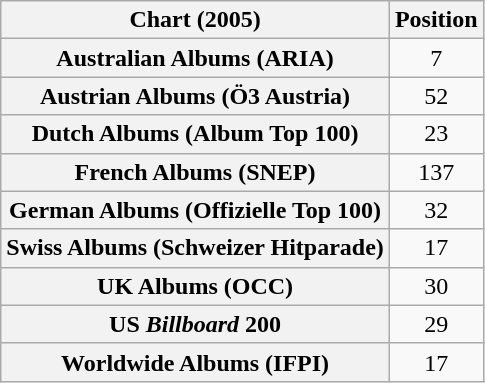<table class="wikitable sortable plainrowheaders" style="text-align:center">
<tr>
<th scope="col">Chart (2005)</th>
<th scope="col">Position</th>
</tr>
<tr>
<th scope="row">Australian Albums (ARIA)</th>
<td>7</td>
</tr>
<tr>
<th scope="row">Austrian Albums (Ö3 Austria)</th>
<td>52</td>
</tr>
<tr>
<th scope="row">Dutch Albums (Album Top 100)</th>
<td>23</td>
</tr>
<tr>
<th scope="row">French Albums (SNEP)</th>
<td>137</td>
</tr>
<tr>
<th scope="row">German Albums (Offizielle Top 100)</th>
<td>32</td>
</tr>
<tr>
<th scope="row">Swiss Albums (Schweizer Hitparade)</th>
<td>17</td>
</tr>
<tr>
<th scope="row">UK Albums (OCC)</th>
<td>30</td>
</tr>
<tr>
<th scope="row">US <em>Billboard</em> 200</th>
<td>29</td>
</tr>
<tr>
<th scope="row">Worldwide Albums (IFPI)</th>
<td>17</td>
</tr>
</table>
